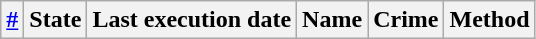<table class="wikitable sortable">
<tr>
<th><a href='#'>#</a></th>
<th>State</th>
<th>Last execution date</th>
<th>Name</th>
<th>Crime</th>
<th>Method<br>







</th>
</tr>
</table>
